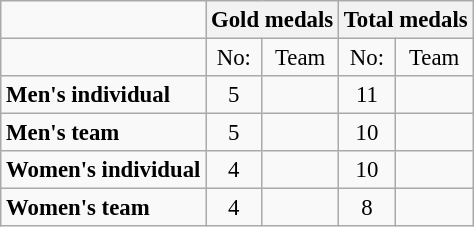<table class="wikitable" style="text-align: center; font-size:95%;">
<tr>
<td></td>
<th colspan=2>Gold medals</th>
<th colspan=2>Total medals</th>
</tr>
<tr>
<td></td>
<td>No:</td>
<td>Team</td>
<td>No:</td>
<td>Team</td>
</tr>
<tr>
<td align="left"><strong>Men's individual</strong></td>
<td>5</td>
<td align="left"></td>
<td>11</td>
<td align="left"></td>
</tr>
<tr>
<td align="left"><strong>Men's team</strong></td>
<td>5</td>
<td align="left"></td>
<td>10</td>
<td align="left"> <br> </td>
</tr>
<tr>
<td align="left"><strong>Women's individual</strong></td>
<td>4</td>
<td align="left"></td>
<td>10</td>
<td align="left"></td>
</tr>
<tr>
<td align="left"><strong>Women's team</strong></td>
<td>4</td>
<td align="left"></td>
<td>8</td>
<td align="left"></td>
</tr>
</table>
